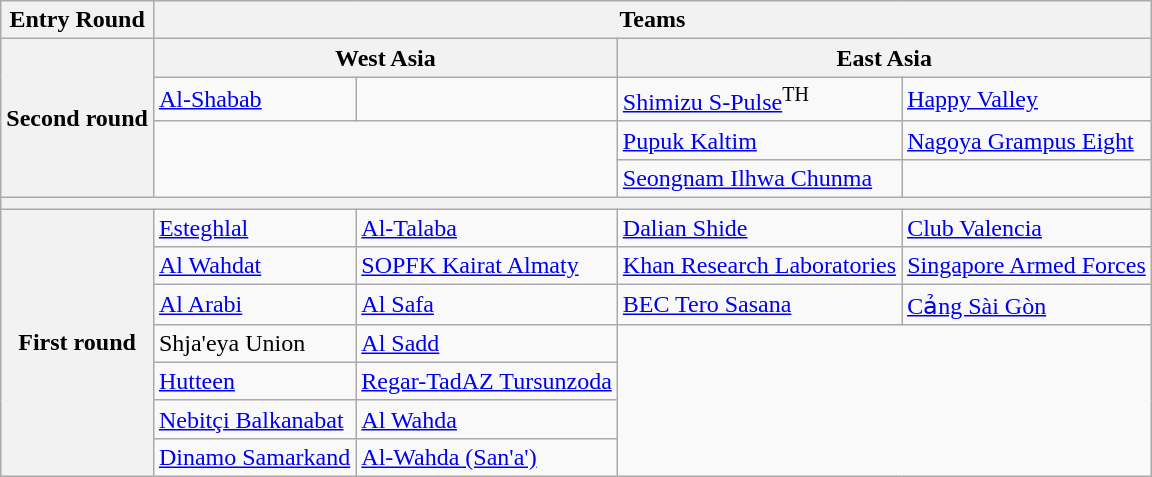<table class="wikitable">
<tr>
<th>Entry Round</th>
<th colspan="4">Teams</th>
</tr>
<tr>
<th rowspan="4">Second round</th>
<th colspan="2">West Asia</th>
<th colspan="2">East Asia</th>
</tr>
<tr>
<td> <a href='#'>Al-Shabab</a></td>
<td></td>
<td> <a href='#'>Shimizu S-Pulse</a><sup>TH</sup></td>
<td> <a href='#'>Happy Valley</a></td>
</tr>
<tr>
<td colspan="2" rowspan="2"></td>
<td> <a href='#'>Pupuk Kaltim</a></td>
<td> <a href='#'>Nagoya Grampus Eight</a></td>
</tr>
<tr>
<td> <a href='#'>Seongnam Ilhwa Chunma</a></td>
<td></td>
</tr>
<tr>
<th colspan="5"></th>
</tr>
<tr>
<th rowspan="7">First round</th>
<td> <a href='#'>Esteghlal</a></td>
<td> <a href='#'>Al-Talaba</a></td>
<td> <a href='#'>Dalian Shide</a></td>
<td> <a href='#'>Club Valencia</a></td>
</tr>
<tr>
<td> <a href='#'>Al Wahdat</a></td>
<td> <a href='#'>SOPFK Kairat Almaty</a></td>
<td> <a href='#'>Khan Research Laboratories</a></td>
<td> <a href='#'>Singapore Armed Forces</a></td>
</tr>
<tr>
<td> <a href='#'>Al Arabi</a></td>
<td> <a href='#'>Al Safa</a></td>
<td> <a href='#'>BEC Tero Sasana</a></td>
<td> <a href='#'>Cảng Sài Gòn</a></td>
</tr>
<tr>
<td> Shja'eya Union</td>
<td> <a href='#'>Al Sadd</a></td>
<td colspan="2" rowspan="4"></td>
</tr>
<tr>
<td> <a href='#'>Hutteen</a></td>
<td> <a href='#'>Regar-TadAZ Tursunzoda</a></td>
</tr>
<tr>
<td> <a href='#'>Nebitçi Balkanabat</a></td>
<td> <a href='#'>Al Wahda</a></td>
</tr>
<tr>
<td> <a href='#'>Dinamo Samarkand</a></td>
<td> <a href='#'>Al-Wahda (San'a')</a></td>
</tr>
</table>
